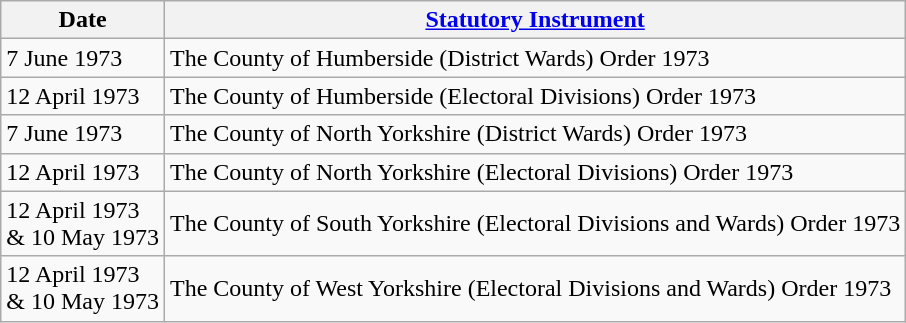<table class="wikitable sortable">
<tr>
<th>Date</th>
<th><a href='#'>Statutory Instrument</a></th>
</tr>
<tr>
<td>7 June 1973</td>
<td>The County of Humberside (District Wards) Order 1973</td>
</tr>
<tr>
<td>12 April 1973</td>
<td>The County of Humberside (Electoral Divisions) Order 1973</td>
</tr>
<tr>
<td>7 June 1973</td>
<td>The County of North Yorkshire (District Wards) Order 1973</td>
</tr>
<tr>
<td>12 April 1973</td>
<td>The County of North Yorkshire (Electoral Divisions) Order 1973</td>
</tr>
<tr>
<td>12 April 1973<br>& 10 May 1973</td>
<td>The County of South Yorkshire (Electoral Divisions and Wards) Order 1973</td>
</tr>
<tr>
<td>12 April 1973<br>& 10 May 1973</td>
<td>The County of West Yorkshire (Electoral Divisions and Wards) Order 1973</td>
</tr>
</table>
